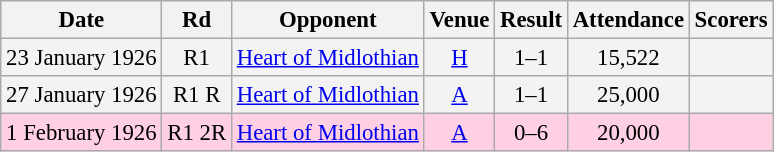<table class="wikitable sortable" style="font-size:95%; text-align:center">
<tr>
<th>Date</th>
<th>Rd</th>
<th>Opponent</th>
<th>Venue</th>
<th>Result</th>
<th>Attendance</th>
<th>Scorers</th>
</tr>
<tr bgcolor = "#f3f3f3">
<td>23 January 1926</td>
<td>R1</td>
<td><a href='#'>Heart of Midlothian</a></td>
<td><a href='#'>H</a></td>
<td>1–1</td>
<td>15,522</td>
<td></td>
</tr>
<tr bgcolor = "#f3f3f3">
<td>27 January 1926</td>
<td>R1 R</td>
<td><a href='#'>Heart of Midlothian</a></td>
<td><a href='#'>A</a></td>
<td>1–1</td>
<td>25,000</td>
<td></td>
</tr>
<tr bgcolor = "#ffd0e3">
<td>1 February 1926</td>
<td>R1 2R</td>
<td><a href='#'>Heart of Midlothian</a></td>
<td><a href='#'>A</a></td>
<td>0–6</td>
<td>20,000</td>
<td></td>
</tr>
</table>
